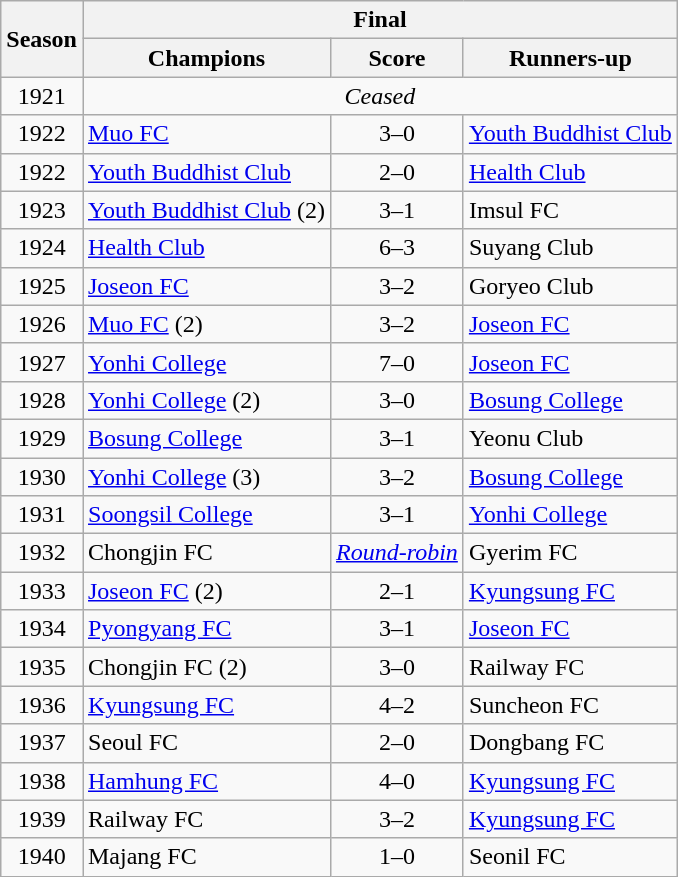<table class="wikitable">
<tr>
<th rowspan="2">Season</th>
<th colspan="3">Final</th>
</tr>
<tr>
<th>Champions</th>
<th>Score</th>
<th>Runners-up</th>
</tr>
<tr>
<td align="center">1921</td>
<td align="center" colspan="3"><em>Ceased</em></td>
</tr>
<tr>
<td align="center">1922</td>
<td><a href='#'>Muo FC</a></td>
<td align="center">3–0</td>
<td><a href='#'>Youth Buddhist Club</a></td>
</tr>
<tr>
<td align="center">1922</td>
<td><a href='#'>Youth Buddhist Club</a></td>
<td align="center">2–0</td>
<td><a href='#'>Health Club</a></td>
</tr>
<tr>
<td align="center">1923</td>
<td><a href='#'>Youth Buddhist Club</a> (2)</td>
<td align="center">3–1</td>
<td>Imsul FC</td>
</tr>
<tr>
<td align="center">1924</td>
<td><a href='#'>Health Club</a></td>
<td align="center">6–3</td>
<td>Suyang Club</td>
</tr>
<tr>
<td align="center">1925</td>
<td><a href='#'>Joseon FC</a></td>
<td align="center">3–2</td>
<td>Goryeo Club</td>
</tr>
<tr>
<td align="center">1926</td>
<td><a href='#'>Muo FC</a> (2)</td>
<td align="center">3–2</td>
<td><a href='#'>Joseon FC</a></td>
</tr>
<tr>
<td align="center">1927</td>
<td><a href='#'>Yonhi College</a></td>
<td align="center">7–0</td>
<td><a href='#'>Joseon FC</a></td>
</tr>
<tr>
<td align="center">1928</td>
<td><a href='#'>Yonhi College</a> (2)</td>
<td align="center">3–0</td>
<td><a href='#'>Bosung College</a></td>
</tr>
<tr>
<td align="center">1929</td>
<td><a href='#'>Bosung College</a></td>
<td align="center">3–1</td>
<td>Yeonu Club</td>
</tr>
<tr>
<td align="center">1930</td>
<td><a href='#'>Yonhi College</a> (3)</td>
<td align="center">3–2 </td>
<td><a href='#'>Bosung College</a></td>
</tr>
<tr>
<td align="center">1931</td>
<td><a href='#'>Soongsil College</a></td>
<td align="center">3–1</td>
<td><a href='#'>Yonhi College</a></td>
</tr>
<tr>
<td align="center">1932</td>
<td>Chongjin FC</td>
<td align="center"><em><a href='#'>Round-robin</a></em></td>
<td>Gyerim FC</td>
</tr>
<tr>
<td align="center">1933</td>
<td><a href='#'>Joseon FC</a> (2)</td>
<td align="center">2–1</td>
<td><a href='#'>Kyungsung FC</a></td>
</tr>
<tr>
<td align="center">1934</td>
<td><a href='#'>Pyongyang FC</a></td>
<td align="center">3–1</td>
<td><a href='#'>Joseon FC</a></td>
</tr>
<tr>
<td align="center">1935</td>
<td>Chongjin FC (2)</td>
<td align="center">3–0</td>
<td>Railway FC</td>
</tr>
<tr>
<td align="center">1936</td>
<td><a href='#'>Kyungsung FC</a></td>
<td align="center">4–2</td>
<td>Suncheon FC</td>
</tr>
<tr>
<td align="center">1937</td>
<td>Seoul FC</td>
<td align="center">2–0</td>
<td>Dongbang FC</td>
</tr>
<tr>
<td align="center">1938</td>
<td><a href='#'>Hamhung FC</a></td>
<td align="center">4–0</td>
<td><a href='#'>Kyungsung FC</a></td>
</tr>
<tr>
<td align="center">1939</td>
<td>Railway FC</td>
<td align="center">3–2 </td>
<td><a href='#'>Kyungsung FC</a></td>
</tr>
<tr>
<td align="center">1940</td>
<td>Majang FC</td>
<td align="center">1–0</td>
<td>Seonil FC</td>
</tr>
</table>
